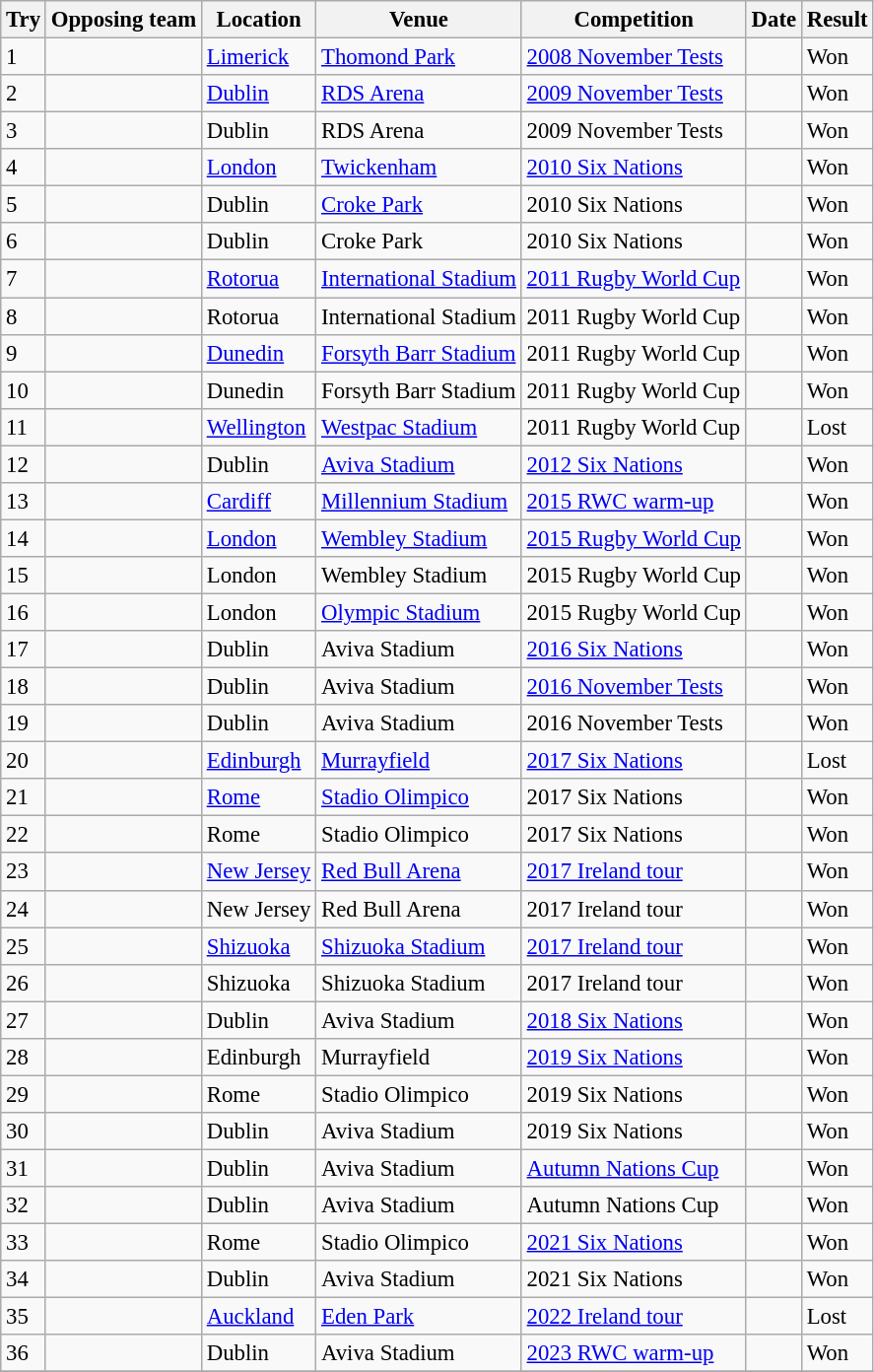<table class="wikitable sortable" style="font-size:95%">
<tr>
<th>Try</th>
<th>Opposing team</th>
<th>Location</th>
<th>Venue</th>
<th>Competition</th>
<th>Date</th>
<th>Result</th>
</tr>
<tr>
<td>1</td>
<td></td>
<td><a href='#'>Limerick</a></td>
<td><a href='#'>Thomond Park</a></td>
<td><a href='#'>2008 November Tests</a></td>
<td></td>
<td>Won</td>
</tr>
<tr>
<td>2</td>
<td></td>
<td><a href='#'>Dublin</a></td>
<td><a href='#'>RDS Arena</a></td>
<td><a href='#'>2009 November Tests</a></td>
<td></td>
<td>Won</td>
</tr>
<tr>
<td>3</td>
<td></td>
<td>Dublin</td>
<td>RDS Arena</td>
<td>2009 November Tests</td>
<td></td>
<td>Won</td>
</tr>
<tr>
<td>4</td>
<td></td>
<td><a href='#'>London</a></td>
<td><a href='#'>Twickenham</a></td>
<td><a href='#'>2010 Six Nations</a></td>
<td></td>
<td>Won</td>
</tr>
<tr>
<td>5</td>
<td></td>
<td>Dublin</td>
<td><a href='#'>Croke Park</a></td>
<td>2010 Six Nations</td>
<td></td>
<td>Won</td>
</tr>
<tr>
<td>6</td>
<td></td>
<td>Dublin</td>
<td>Croke Park</td>
<td>2010 Six Nations</td>
<td></td>
<td>Won</td>
</tr>
<tr>
<td>7</td>
<td></td>
<td><a href='#'>Rotorua</a></td>
<td><a href='#'>International Stadium</a></td>
<td><a href='#'>2011 Rugby World Cup</a></td>
<td></td>
<td>Won</td>
</tr>
<tr>
<td>8</td>
<td></td>
<td>Rotorua</td>
<td>International Stadium</td>
<td>2011 Rugby World Cup</td>
<td></td>
<td>Won</td>
</tr>
<tr>
<td>9</td>
<td></td>
<td><a href='#'>Dunedin</a></td>
<td><a href='#'>Forsyth Barr Stadium</a></td>
<td>2011 Rugby World Cup</td>
<td></td>
<td>Won</td>
</tr>
<tr>
<td>10</td>
<td></td>
<td>Dunedin</td>
<td>Forsyth Barr Stadium</td>
<td>2011 Rugby World Cup</td>
<td></td>
<td>Won</td>
</tr>
<tr>
<td>11</td>
<td></td>
<td><a href='#'>Wellington</a></td>
<td><a href='#'>Westpac Stadium</a></td>
<td>2011 Rugby World Cup</td>
<td></td>
<td>Lost</td>
</tr>
<tr>
<td>12</td>
<td></td>
<td>Dublin</td>
<td><a href='#'>Aviva Stadium</a></td>
<td><a href='#'>2012 Six Nations</a></td>
<td></td>
<td>Won</td>
</tr>
<tr>
<td>13</td>
<td></td>
<td><a href='#'>Cardiff</a></td>
<td><a href='#'>Millennium Stadium</a></td>
<td><a href='#'>2015 RWC warm-up</a></td>
<td></td>
<td>Won</td>
</tr>
<tr>
<td>14</td>
<td></td>
<td><a href='#'>London</a></td>
<td><a href='#'>Wembley Stadium</a></td>
<td><a href='#'>2015 Rugby World Cup</a></td>
<td></td>
<td>Won</td>
</tr>
<tr>
<td>15</td>
<td></td>
<td>London</td>
<td>Wembley Stadium</td>
<td>2015 Rugby World Cup</td>
<td></td>
<td>Won</td>
</tr>
<tr>
<td>16</td>
<td></td>
<td>London</td>
<td><a href='#'>Olympic Stadium</a></td>
<td>2015 Rugby World Cup</td>
<td></td>
<td>Won</td>
</tr>
<tr>
<td>17</td>
<td></td>
<td>Dublin</td>
<td>Aviva Stadium</td>
<td><a href='#'>2016 Six Nations</a></td>
<td></td>
<td>Won</td>
</tr>
<tr>
<td>18</td>
<td></td>
<td>Dublin</td>
<td>Aviva Stadium</td>
<td><a href='#'>2016 November Tests</a></td>
<td></td>
<td>Won</td>
</tr>
<tr>
<td>19</td>
<td></td>
<td>Dublin</td>
<td>Aviva Stadium</td>
<td>2016 November Tests</td>
<td></td>
<td>Won</td>
</tr>
<tr>
<td>20</td>
<td></td>
<td><a href='#'>Edinburgh</a></td>
<td><a href='#'>Murrayfield</a></td>
<td><a href='#'>2017 Six Nations</a></td>
<td></td>
<td>Lost</td>
</tr>
<tr>
<td>21</td>
<td></td>
<td><a href='#'>Rome</a></td>
<td><a href='#'>Stadio Olimpico</a></td>
<td>2017 Six Nations</td>
<td></td>
<td>Won</td>
</tr>
<tr>
<td>22</td>
<td></td>
<td>Rome</td>
<td>Stadio Olimpico</td>
<td>2017 Six Nations</td>
<td></td>
<td>Won</td>
</tr>
<tr>
<td>23</td>
<td></td>
<td><a href='#'>New Jersey</a></td>
<td><a href='#'>Red Bull Arena</a></td>
<td><a href='#'>2017 Ireland tour</a></td>
<td></td>
<td>Won</td>
</tr>
<tr>
<td>24</td>
<td></td>
<td>New Jersey</td>
<td>Red Bull Arena</td>
<td>2017 Ireland tour</td>
<td></td>
<td>Won</td>
</tr>
<tr>
<td>25</td>
<td></td>
<td><a href='#'>Shizuoka</a></td>
<td><a href='#'>Shizuoka Stadium</a></td>
<td><a href='#'>2017 Ireland tour</a></td>
<td></td>
<td>Won</td>
</tr>
<tr>
<td>26</td>
<td></td>
<td>Shizuoka</td>
<td>Shizuoka Stadium</td>
<td>2017 Ireland tour</td>
<td></td>
<td>Won</td>
</tr>
<tr>
<td>27</td>
<td></td>
<td>Dublin</td>
<td>Aviva Stadium</td>
<td><a href='#'>2018 Six Nations</a></td>
<td></td>
<td>Won</td>
</tr>
<tr>
<td>28</td>
<td></td>
<td>Edinburgh</td>
<td>Murrayfield</td>
<td><a href='#'>2019 Six Nations</a></td>
<td></td>
<td>Won</td>
</tr>
<tr>
<td>29</td>
<td></td>
<td>Rome</td>
<td>Stadio Olimpico</td>
<td>2019 Six Nations</td>
<td></td>
<td>Won</td>
</tr>
<tr>
<td>30</td>
<td></td>
<td>Dublin</td>
<td>Aviva Stadium</td>
<td>2019 Six Nations</td>
<td></td>
<td>Won</td>
</tr>
<tr>
<td>31</td>
<td></td>
<td>Dublin</td>
<td>Aviva Stadium</td>
<td><a href='#'>Autumn Nations Cup</a></td>
<td></td>
<td>Won</td>
</tr>
<tr>
<td>32</td>
<td></td>
<td>Dublin</td>
<td>Aviva Stadium</td>
<td>Autumn Nations Cup</td>
<td></td>
<td>Won</td>
</tr>
<tr>
<td>33</td>
<td></td>
<td>Rome</td>
<td>Stadio Olimpico</td>
<td><a href='#'>2021 Six Nations</a></td>
<td></td>
<td>Won</td>
</tr>
<tr>
<td>34</td>
<td></td>
<td>Dublin</td>
<td>Aviva Stadium</td>
<td>2021 Six Nations</td>
<td></td>
<td>Won</td>
</tr>
<tr>
<td>35</td>
<td></td>
<td><a href='#'>Auckland</a></td>
<td><a href='#'>Eden Park</a></td>
<td><a href='#'>2022 Ireland tour</a></td>
<td></td>
<td>Lost</td>
</tr>
<tr>
<td>36</td>
<td></td>
<td>Dublin</td>
<td>Aviva Stadium</td>
<td><a href='#'>2023 RWC warm-up</a></td>
<td></td>
<td>Won</td>
</tr>
<tr>
</tr>
</table>
